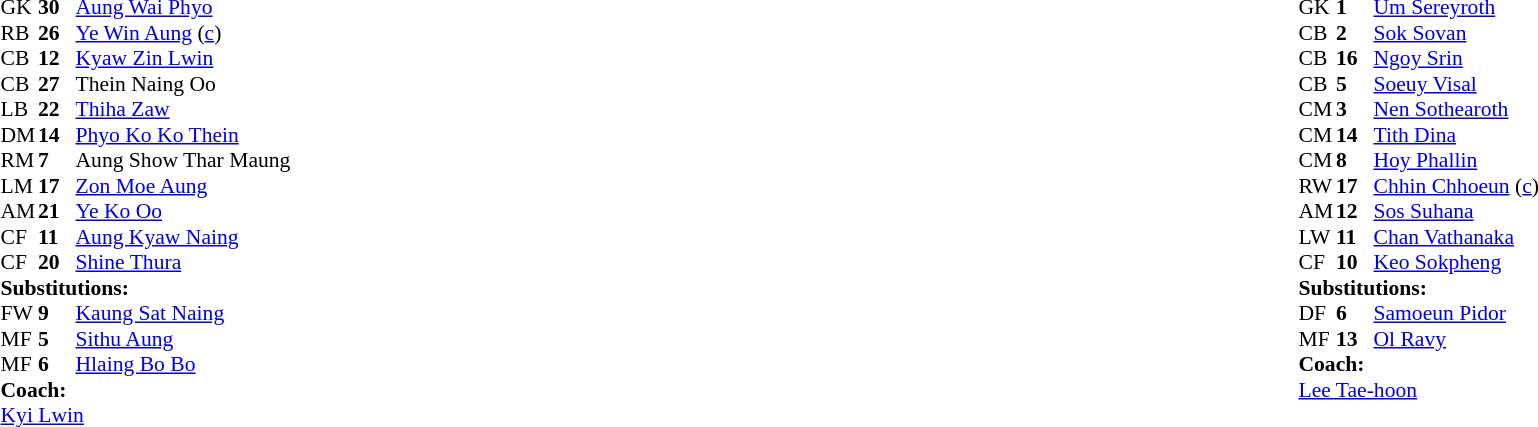<table width="100%">
<tr>
<td valign="top" width="50%"><br><table style="font-size: 90%" cellspacing="0" cellpadding="0">
<tr>
<th width="25"></th>
<th width="25"></th>
</tr>
<tr>
<td>GK</td>
<td><strong>30</strong></td>
<td><a href='#'>Aung Wai Phyo</a></td>
</tr>
<tr>
<td>RB</td>
<td><strong>26</strong></td>
<td><a href='#'>Ye Win Aung</a> (<a href='#'>c</a>)</td>
<td></td>
</tr>
<tr>
<td>CB</td>
<td><strong>12</strong></td>
<td><a href='#'>Kyaw Zin Lwin</a></td>
</tr>
<tr>
<td>CB</td>
<td><strong>27</strong></td>
<td>Thein Naing Oo</td>
<td></td>
</tr>
<tr>
<td>LB</td>
<td><strong>22</strong></td>
<td><a href='#'>Thiha Zaw</a></td>
<td></td>
<td></td>
</tr>
<tr>
<td>DM</td>
<td><strong>14</strong></td>
<td><a href='#'>Phyo Ko Ko Thein</a></td>
</tr>
<tr>
<td>RM</td>
<td><strong>7</strong></td>
<td>Aung Show Thar Maung</td>
</tr>
<tr>
<td>LM</td>
<td><strong>17</strong></td>
<td><a href='#'>Zon Moe Aung</a></td>
<td></td>
<td></td>
</tr>
<tr>
<td>AM</td>
<td><strong>21</strong></td>
<td><a href='#'>Ye Ko Oo</a></td>
</tr>
<tr>
<td>CF</td>
<td><strong>11</strong></td>
<td><a href='#'>Aung Kyaw Naing</a></td>
<td></td>
<td></td>
</tr>
<tr>
<td>CF</td>
<td><strong>20</strong></td>
<td><a href='#'>Shine Thura</a></td>
</tr>
<tr>
<td colspan=3><strong>Substitutions:</strong></td>
</tr>
<tr>
<td>FW</td>
<td><strong>9</strong></td>
<td><a href='#'>Kaung Sat Naing</a></td>
<td></td>
<td></td>
</tr>
<tr>
<td>MF</td>
<td><strong>5</strong></td>
<td><a href='#'>Sithu Aung</a></td>
<td></td>
<td></td>
</tr>
<tr>
<td>MF</td>
<td><strong>6</strong></td>
<td><a href='#'>Hlaing Bo Bo</a></td>
<td></td>
<td></td>
</tr>
<tr>
<td colspan=3><strong>Coach:</strong></td>
</tr>
<tr>
<td colspan=3> <a href='#'>Kyi Lwin</a></td>
</tr>
</table>
</td>
<td valign="top"></td>
<td valign="top" width="50%"><br><table style="font-size: 90%" cellspacing="0" cellpadding="0" align="center">
<tr>
<th width=25></th>
<th width=25></th>
</tr>
<tr>
<td>GK</td>
<td><strong>1</strong></td>
<td><a href='#'>Um Sereyroth</a></td>
</tr>
<tr>
<td>CB</td>
<td><strong>2</strong></td>
<td><a href='#'>Sok Sovan</a></td>
</tr>
<tr>
<td>CB</td>
<td><strong>16</strong></td>
<td><a href='#'>Ngoy Srin</a></td>
<td></td>
<td></td>
</tr>
<tr>
<td>CB</td>
<td><strong>5</strong></td>
<td><a href='#'>Soeuy Visal</a></td>
</tr>
<tr>
<td>CM</td>
<td><strong>3</strong></td>
<td><a href='#'>Nen Sothearoth</a></td>
</tr>
<tr>
<td>CM</td>
<td><strong>14</strong></td>
<td><a href='#'>Tith Dina</a></td>
<td></td>
<td></td>
</tr>
<tr>
<td>CM</td>
<td><strong>8</strong></td>
<td><a href='#'>Hoy Phallin</a></td>
</tr>
<tr>
<td>RW</td>
<td><strong>17</strong></td>
<td><a href='#'>Chhin Chhoeun</a> (<a href='#'>c</a>)</td>
</tr>
<tr>
<td>AM</td>
<td><strong>12</strong></td>
<td><a href='#'>Sos Suhana</a></td>
</tr>
<tr>
<td>LW</td>
<td><strong>11</strong></td>
<td><a href='#'>Chan Vathanaka</a></td>
</tr>
<tr>
<td>CF</td>
<td><strong>10</strong></td>
<td><a href='#'>Keo Sokpheng</a></td>
</tr>
<tr>
<td colspan=3><strong>Substitutions:</strong></td>
</tr>
<tr>
<td>DF</td>
<td><strong>6</strong></td>
<td><a href='#'>Samoeun Pidor</a></td>
<td></td>
<td></td>
</tr>
<tr>
<td>MF</td>
<td><strong>13</strong></td>
<td><a href='#'>Ol Ravy</a></td>
<td></td>
<td></td>
</tr>
<tr>
<td colspan=3><strong>Coach:</strong></td>
</tr>
<tr>
<td colspan=3> <a href='#'>Lee Tae-hoon</a></td>
</tr>
</table>
</td>
</tr>
</table>
